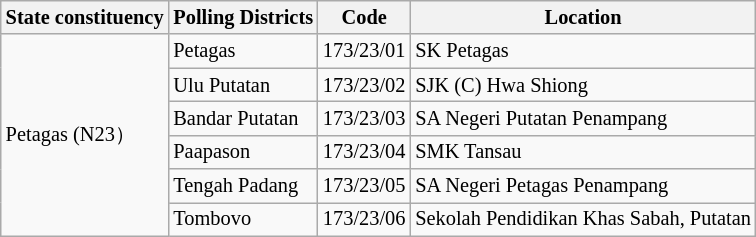<table class="wikitable sortable mw-collapsible" style="white-space:nowrap;font-size:85%">
<tr>
<th>State constituency</th>
<th>Polling Districts</th>
<th>Code</th>
<th>Location</th>
</tr>
<tr>
<td rowspan="6">Petagas (N23）</td>
<td>Petagas</td>
<td>173/23/01</td>
<td>SK Petagas</td>
</tr>
<tr>
<td>Ulu Putatan</td>
<td>173/23/02</td>
<td>SJK (C) Hwa Shiong</td>
</tr>
<tr>
<td>Bandar Putatan</td>
<td>173/23/03</td>
<td>SA Negeri Putatan Penampang</td>
</tr>
<tr>
<td>Paapason</td>
<td>173/23/04</td>
<td>SMK Tansau</td>
</tr>
<tr>
<td>Tengah Padang</td>
<td>173/23/05</td>
<td>SA Negeri Petagas Penampang</td>
</tr>
<tr>
<td>Tombovo</td>
<td>173/23/06</td>
<td>Sekolah Pendidikan Khas Sabah, Putatan</td>
</tr>
</table>
